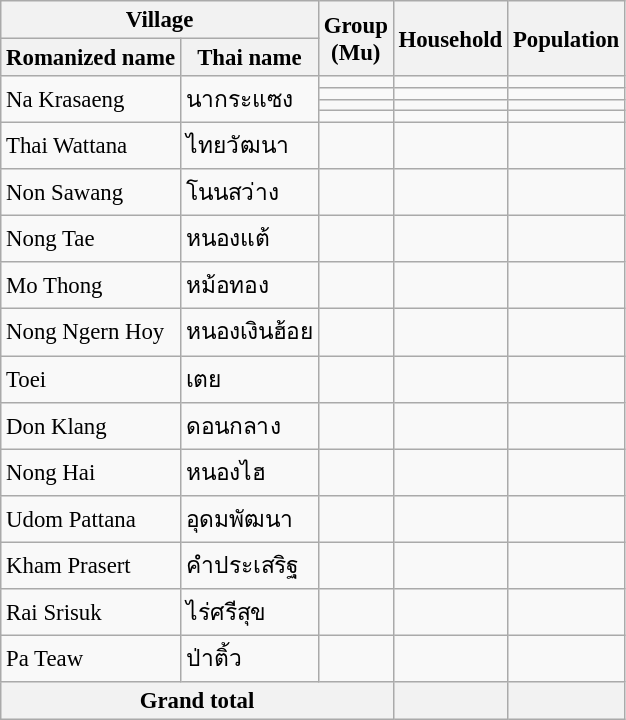<table class="wikitable" style="font-size: 95%";>
<tr>
<th colspan=2>Village</th>
<th rowspan=2>Group<br>(Mu)</th>
<th rowspan=2>Household</th>
<th rowspan=2>Population</th>
</tr>
<tr>
<th>Romanized name</th>
<th>Thai name</th>
</tr>
<tr>
<td rowspan=4>Na Krasaeng</td>
<td rowspan=4>นากระแซง</td>
<td></td>
<td></td>
<td></td>
</tr>
<tr>
<td></td>
<td></td>
<td></td>
</tr>
<tr>
<td></td>
<td></td>
<td></td>
</tr>
<tr>
<td></td>
<td></td>
<td></td>
</tr>
<tr>
<td>Thai Wattana</td>
<td>ไทยวัฒนา</td>
<td></td>
<td></td>
<td></td>
</tr>
<tr>
<td>Non Sawang</td>
<td>โนนสว่าง</td>
<td></td>
<td></td>
<td></td>
</tr>
<tr>
<td>Nong Tae</td>
<td>หนองแต้</td>
<td></td>
<td></td>
<td></td>
</tr>
<tr>
<td>Mo Thong</td>
<td>หม้อทอง</td>
<td></td>
<td></td>
<td></td>
</tr>
<tr>
<td>Nong Ngern Hoy</td>
<td>หนองเงินฮ้อย</td>
<td></td>
<td></td>
<td></td>
</tr>
<tr>
<td>Toei</td>
<td>เตย</td>
<td></td>
<td></td>
<td></td>
</tr>
<tr>
<td>Don Klang</td>
<td>ดอนกลาง</td>
<td></td>
<td></td>
<td></td>
</tr>
<tr>
<td>Nong Hai</td>
<td>หนองไฮ</td>
<td></td>
<td></td>
<td></td>
</tr>
<tr>
<td>Udom Pattana</td>
<td>อุดมพัฒนา</td>
<td></td>
<td></td>
<td></td>
</tr>
<tr>
<td>Kham Prasert</td>
<td>คำประเสริฐ</td>
<td></td>
<td></td>
<td></td>
</tr>
<tr>
<td>Rai Srisuk</td>
<td>ไร่ศรีสุข</td>
<td></td>
<td></td>
<td></td>
</tr>
<tr>
<td>Pa Teaw</td>
<td>ป่าติ้ว</td>
<td></td>
<td></td>
<td></td>
</tr>
<tr>
<th colspan=3>Grand total</th>
<th></th>
<th></th>
</tr>
</table>
